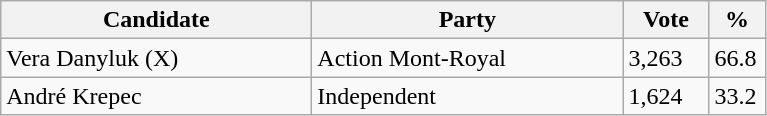<table class="wikitable">
<tr>
<th bgcolor="#DDDDFF" width="200px">Candidate</th>
<th bgcolor="#DDDDFF" width="200px">Party</th>
<th bgcolor="#DDDDFF" width="50px">Vote</th>
<th bgcolor="#DDDDFF" width="30px">%</th>
</tr>
<tr>
<td>Vera Danyluk (X)</td>
<td>Action Mont-Royal</td>
<td>3,263</td>
<td>66.8</td>
</tr>
<tr>
<td>André Krepec</td>
<td>Independent</td>
<td>1,624</td>
<td>33.2</td>
</tr>
</table>
